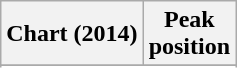<table class="wikitable sortable plainrowheaders">
<tr>
<th scope="col">Chart (2014)</th>
<th scope="col">Peak<br>position</th>
</tr>
<tr>
</tr>
<tr>
</tr>
<tr>
</tr>
<tr>
</tr>
<tr>
</tr>
<tr>
</tr>
<tr>
</tr>
<tr>
</tr>
<tr>
</tr>
<tr>
</tr>
</table>
